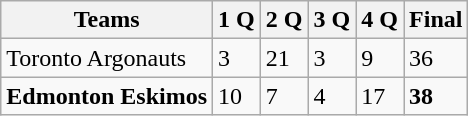<table class="wikitable">
<tr>
<th>Teams</th>
<th>1 Q</th>
<th>2 Q</th>
<th>3 Q</th>
<th>4 Q</th>
<th>Final</th>
</tr>
<tr>
<td>Toronto Argonauts</td>
<td>3</td>
<td>21</td>
<td>3</td>
<td>9</td>
<td>36</td>
</tr>
<tr>
<td><strong>Edmonton Eskimos</strong></td>
<td>10</td>
<td>7</td>
<td>4</td>
<td>17</td>
<td><strong>38</strong></td>
</tr>
</table>
